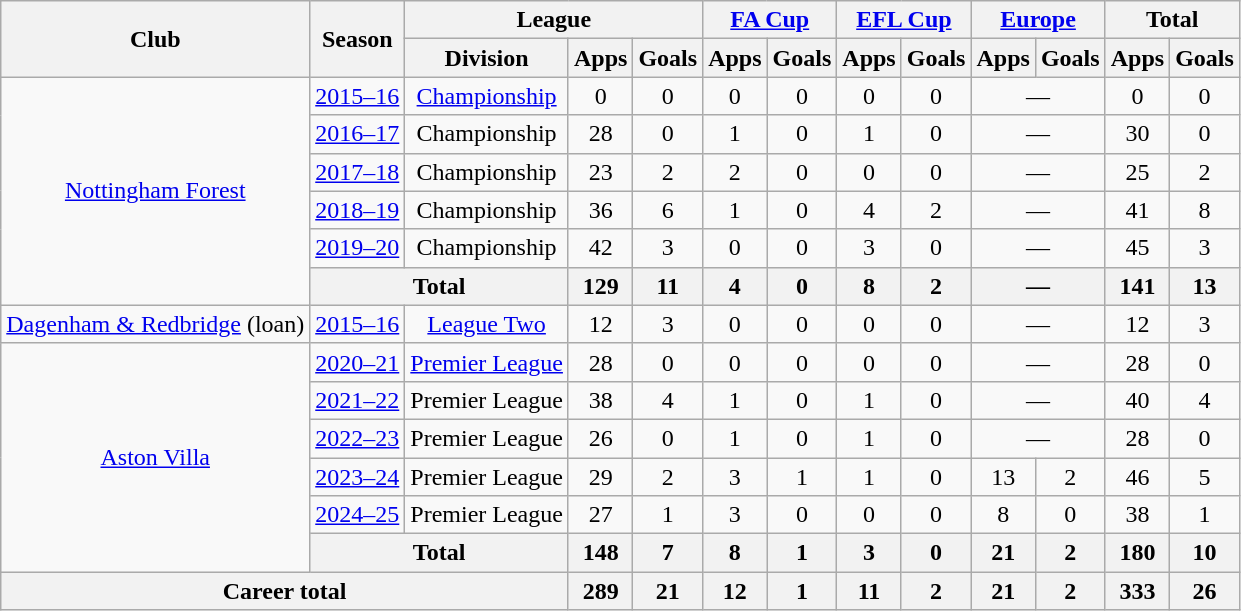<table class=wikitable style="text-align: center;">
<tr>
<th rowspan="2">Club</th>
<th rowspan="2">Season</th>
<th colspan="3">League</th>
<th colspan="2"><a href='#'>FA Cup</a></th>
<th colspan="2"><a href='#'>EFL Cup</a></th>
<th colspan="2"><a href='#'>Europe</a></th>
<th colspan="2">Total</th>
</tr>
<tr>
<th>Division</th>
<th>Apps</th>
<th>Goals</th>
<th>Apps</th>
<th>Goals</th>
<th>Apps</th>
<th>Goals</th>
<th>Apps</th>
<th>Goals</th>
<th>Apps</th>
<th>Goals</th>
</tr>
<tr>
<td rowspan="6"><a href='#'>Nottingham Forest</a></td>
<td><a href='#'>2015–16</a></td>
<td><a href='#'>Championship</a></td>
<td>0</td>
<td>0</td>
<td>0</td>
<td>0</td>
<td>0</td>
<td>0</td>
<td colspan="2">—</td>
<td>0</td>
<td>0</td>
</tr>
<tr>
<td><a href='#'>2016–17</a></td>
<td>Championship</td>
<td>28</td>
<td>0</td>
<td>1</td>
<td>0</td>
<td>1</td>
<td>0</td>
<td colspan="2">—</td>
<td>30</td>
<td>0</td>
</tr>
<tr>
<td><a href='#'>2017–18</a></td>
<td>Championship</td>
<td>23</td>
<td>2</td>
<td>2</td>
<td>0</td>
<td>0</td>
<td>0</td>
<td colspan="2">—</td>
<td>25</td>
<td>2</td>
</tr>
<tr>
<td><a href='#'>2018–19</a></td>
<td>Championship</td>
<td>36</td>
<td>6</td>
<td>1</td>
<td>0</td>
<td>4</td>
<td>2</td>
<td colspan="2">—</td>
<td>41</td>
<td>8</td>
</tr>
<tr>
<td><a href='#'>2019–20</a></td>
<td>Championship</td>
<td>42</td>
<td>3</td>
<td>0</td>
<td>0</td>
<td>3</td>
<td>0</td>
<td colspan="2">—</td>
<td>45</td>
<td>3</td>
</tr>
<tr>
<th colspan="2">Total</th>
<th>129</th>
<th>11</th>
<th>4</th>
<th>0</th>
<th>8</th>
<th>2</th>
<th colspan="2">—</th>
<th>141</th>
<th>13</th>
</tr>
<tr>
<td><a href='#'>Dagenham & Redbridge</a> (loan)</td>
<td><a href='#'>2015–16</a></td>
<td><a href='#'>League Two</a></td>
<td>12</td>
<td>3</td>
<td>0</td>
<td>0</td>
<td>0</td>
<td>0</td>
<td colspan="2">—</td>
<td>12</td>
<td>3</td>
</tr>
<tr>
<td rowspan="6"><a href='#'>Aston Villa</a></td>
<td><a href='#'>2020–21</a></td>
<td><a href='#'>Premier League</a></td>
<td>28</td>
<td>0</td>
<td>0</td>
<td>0</td>
<td>0</td>
<td>0</td>
<td colspan="2">—</td>
<td>28</td>
<td>0</td>
</tr>
<tr>
<td><a href='#'>2021–22</a></td>
<td>Premier League</td>
<td>38</td>
<td>4</td>
<td>1</td>
<td>0</td>
<td>1</td>
<td>0</td>
<td colspan="2">—</td>
<td>40</td>
<td>4</td>
</tr>
<tr>
<td><a href='#'>2022–23</a></td>
<td>Premier League</td>
<td>26</td>
<td>0</td>
<td>1</td>
<td>0</td>
<td>1</td>
<td>0</td>
<td colspan="2">—</td>
<td>28</td>
<td>0</td>
</tr>
<tr>
<td><a href='#'>2023–24</a></td>
<td>Premier League</td>
<td>29</td>
<td>2</td>
<td>3</td>
<td>1</td>
<td>1</td>
<td>0</td>
<td>13</td>
<td>2</td>
<td>46</td>
<td>5</td>
</tr>
<tr>
<td><a href='#'>2024–25</a></td>
<td>Premier League</td>
<td>27</td>
<td>1</td>
<td>3</td>
<td>0</td>
<td>0</td>
<td>0</td>
<td>8</td>
<td>0</td>
<td>38</td>
<td>1</td>
</tr>
<tr>
<th colspan="2">Total</th>
<th>148</th>
<th>7</th>
<th>8</th>
<th>1</th>
<th>3</th>
<th>0</th>
<th>21</th>
<th>2</th>
<th>180</th>
<th>10</th>
</tr>
<tr>
<th colspan="3">Career total</th>
<th>289</th>
<th>21</th>
<th>12</th>
<th>1</th>
<th>11</th>
<th>2</th>
<th>21</th>
<th>2</th>
<th>333</th>
<th>26</th>
</tr>
</table>
